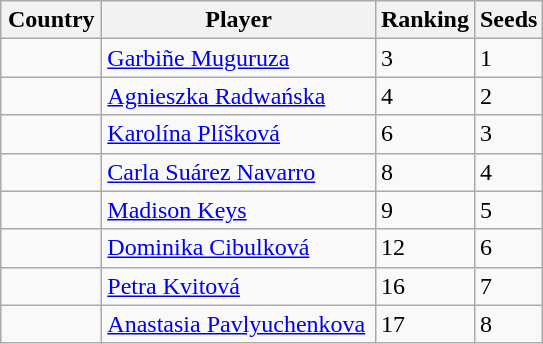<table class="sortable wikitable">
<tr>
<th width="60">Country</th>
<th width="175">Player</th>
<th>Ranking</th>
<th>Seeds</th>
</tr>
<tr>
<td></td>
<td><a href='#'>Garbiñe Muguruza</a></td>
<td>3</td>
<td>1</td>
</tr>
<tr>
<td></td>
<td><a href='#'>Agnieszka Radwańska</a></td>
<td>4</td>
<td>2</td>
</tr>
<tr>
<td></td>
<td><a href='#'>Karolína Plíšková</a></td>
<td>6</td>
<td>3</td>
</tr>
<tr>
<td></td>
<td><a href='#'>Carla Suárez Navarro</a></td>
<td>8</td>
<td>4</td>
</tr>
<tr>
<td></td>
<td><a href='#'>Madison Keys</a></td>
<td>9</td>
<td>5</td>
</tr>
<tr>
<td></td>
<td><a href='#'>Dominika Cibulková</a></td>
<td>12</td>
<td>6</td>
</tr>
<tr>
<td></td>
<td><a href='#'>Petra Kvitová</a></td>
<td>16</td>
<td>7</td>
</tr>
<tr>
<td></td>
<td><a href='#'>Anastasia Pavlyuchenkova</a></td>
<td>17</td>
<td>8</td>
</tr>
</table>
